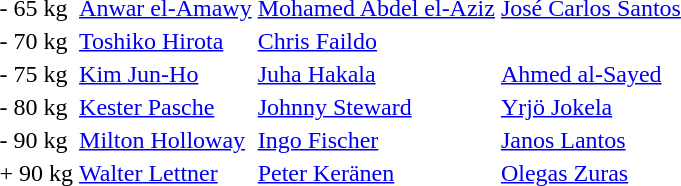<table>
<tr>
<td>- 65 kg</td>
<td> <a href='#'>Anwar el-Amawy</a></td>
<td> <a href='#'>Mohamed Abdel el-Aziz</a></td>
<td> <a href='#'>José Carlos Santos</a></td>
</tr>
<tr>
<td>- 70 kg</td>
<td> <a href='#'>Toshiko Hirota</a></td>
<td> <a href='#'>Chris Faildo</a></td>
<td></td>
</tr>
<tr>
<td>- 75 kg</td>
<td> <a href='#'>Kim Jun-Ho</a></td>
<td> <a href='#'>Juha Hakala</a></td>
<td> <a href='#'>Ahmed al-Sayed</a></td>
</tr>
<tr>
<td>- 80 kg</td>
<td> <a href='#'>Kester Pasche</a></td>
<td> <a href='#'>Johnny Steward</a></td>
<td> <a href='#'>Yrjö Jokela</a></td>
</tr>
<tr>
<td>- 90 kg</td>
<td> <a href='#'>Milton Holloway</a></td>
<td> <a href='#'>Ingo Fischer</a></td>
<td> <a href='#'>Janos Lantos</a></td>
</tr>
<tr>
<td>+ 90 kg</td>
<td> <a href='#'>Walter Lettner</a></td>
<td> <a href='#'>Peter Keränen</a></td>
<td> <a href='#'>Olegas Zuras</a></td>
</tr>
</table>
